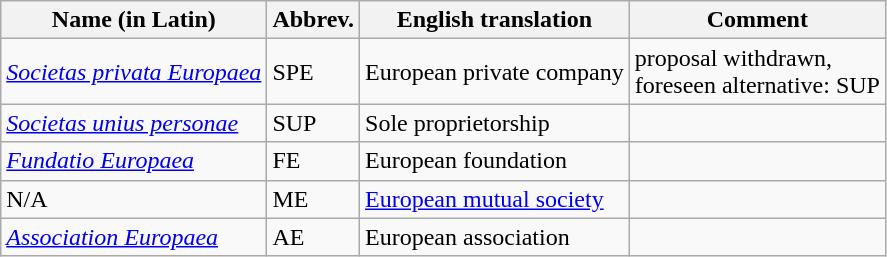<table class="wikitable sortable">
<tr>
<th>Name (in Latin)</th>
<th>Abbrev.</th>
<th>English translation</th>
<th>Comment</th>
</tr>
<tr>
<td><em><a href='#'>Societas privata Europaea</a></em></td>
<td>SPE</td>
<td>European private company</td>
<td>proposal withdrawn, <br>foreseen alternative: SUP</td>
</tr>
<tr>
<td><em><a href='#'>Societas unius personae</a></em></td>
<td>SUP</td>
<td>Sole proprietorship</td>
<td></td>
</tr>
<tr>
<td><em><a href='#'>Fundatio Europaea</a></em></td>
<td>FE</td>
<td>European foundation</td>
<td></td>
</tr>
<tr>
<td>N/A</td>
<td>ME</td>
<td><a href='#'>European mutual society</a></td>
<td></td>
</tr>
<tr>
<td><em><a href='#'>Association Europaea</a></em></td>
<td>AE</td>
<td>European association</td>
<td></td>
</tr>
</table>
